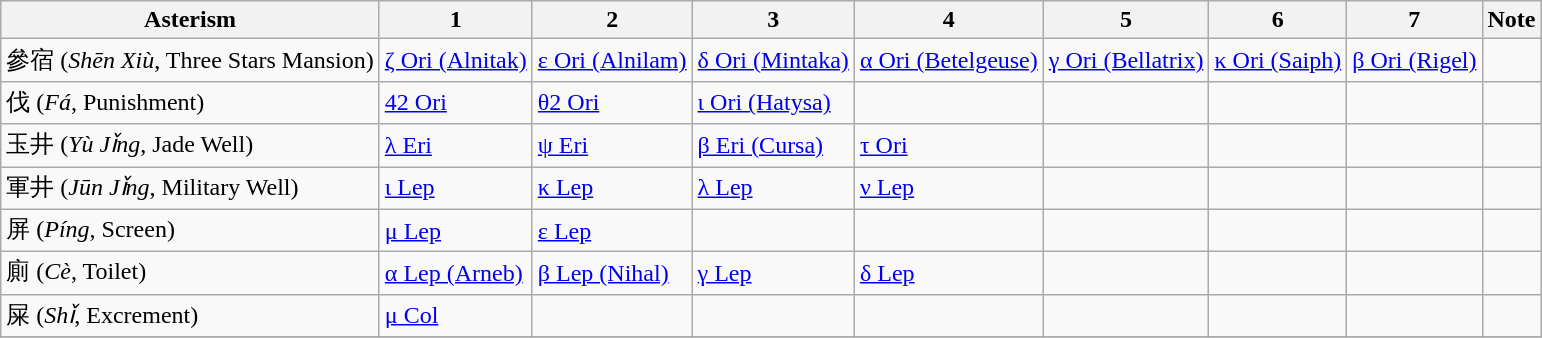<table class = "wikitable">
<tr>
<th>Asterism</th>
<th>1</th>
<th>2</th>
<th>3</th>
<th>4</th>
<th>5</th>
<th>6</th>
<th>7</th>
<th>Note</th>
</tr>
<tr>
<td>參宿 (<em>Shēn Xiù</em>, Three Stars Mansion)</td>
<td><a href='#'>ζ Ori (Alnitak)</a></td>
<td><a href='#'>ε Ori (Alnilam)</a></td>
<td><a href='#'>δ Ori (Mintaka)</a></td>
<td><a href='#'>α Ori (Betelgeuse)</a></td>
<td><a href='#'>γ Ori (Bellatrix)</a></td>
<td><a href='#'>κ Ori (Saiph)</a></td>
<td><a href='#'>β Ori (Rigel)</a></td>
<td></td>
</tr>
<tr>
<td>伐 (<em>Fá</em>, Punishment)</td>
<td><a href='#'>42 Ori</a></td>
<td><a href='#'>θ2 Ori</a></td>
<td><a href='#'>ι Ori (Hatysa)</a></td>
<td></td>
<td></td>
<td></td>
<td></td>
<td></td>
</tr>
<tr>
<td>玉井 (<em>Yù Jǐng</em>, Jade Well)</td>
<td><a href='#'>λ Eri</a></td>
<td><a href='#'>ψ Eri</a></td>
<td><a href='#'>β Eri (Cursa)</a></td>
<td><a href='#'>τ Ori</a></td>
<td></td>
<td></td>
<td></td>
<td></td>
</tr>
<tr>
<td>軍井 (<em>Jūn Jǐng</em>, Military Well)</td>
<td><a href='#'>ι Lep</a></td>
<td><a href='#'>κ Lep</a></td>
<td><a href='#'>λ Lep</a></td>
<td><a href='#'>ν Lep</a></td>
<td></td>
<td></td>
<td></td>
<td></td>
</tr>
<tr>
<td>屏 (<em>Píng</em>, Screen)</td>
<td><a href='#'>μ Lep</a></td>
<td><a href='#'>ε Lep</a></td>
<td></td>
<td></td>
<td></td>
<td></td>
<td></td>
<td></td>
</tr>
<tr>
<td>廁 (<em>Cè</em>, Toilet)</td>
<td><a href='#'>α Lep (Arneb)</a></td>
<td><a href='#'>β Lep (Nihal)</a></td>
<td><a href='#'>γ Lep</a></td>
<td><a href='#'>δ Lep</a></td>
<td></td>
<td></td>
<td></td>
<td></td>
</tr>
<tr>
<td>屎 (<em>Shǐ</em>, Excrement)</td>
<td><a href='#'>μ Col</a></td>
<td></td>
<td></td>
<td></td>
<td></td>
<td></td>
<td></td>
<td></td>
</tr>
<tr>
</tr>
</table>
